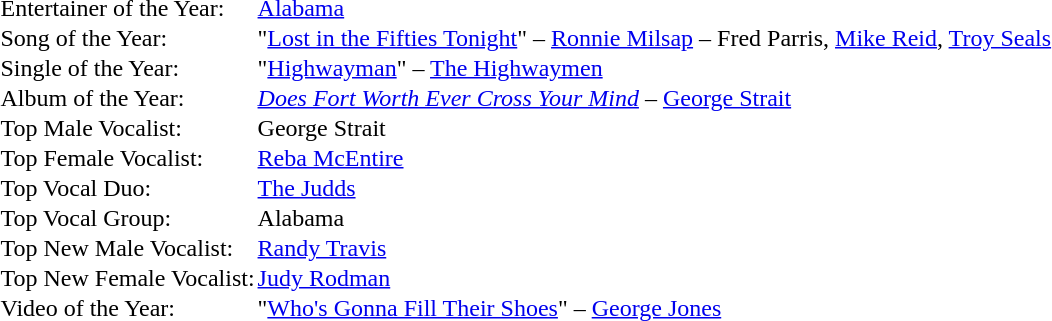<table cellspacing="0" border="0" cellpadding="1">
<tr>
<td>Entertainer of the Year:</td>
<td><a href='#'>Alabama</a></td>
</tr>
<tr>
<td>Song of the Year:</td>
<td>"<a href='#'>Lost in the Fifties Tonight</a>" – <a href='#'>Ronnie Milsap</a> – Fred Parris, <a href='#'>Mike Reid</a>, <a href='#'>Troy Seals</a></td>
</tr>
<tr>
<td>Single of the Year:</td>
<td>"<a href='#'>Highwayman</a>" – <a href='#'>The Highwaymen</a></td>
</tr>
<tr>
<td>Album of the Year:</td>
<td><em><a href='#'>Does Fort Worth Ever Cross Your Mind</a></em> – <a href='#'>George Strait</a></td>
</tr>
<tr>
<td>Top Male Vocalist:</td>
<td>George Strait</td>
</tr>
<tr>
<td>Top Female Vocalist:</td>
<td><a href='#'>Reba McEntire</a></td>
</tr>
<tr>
<td>Top Vocal Duo:</td>
<td><a href='#'>The Judds</a></td>
</tr>
<tr>
<td>Top Vocal Group:</td>
<td>Alabama</td>
</tr>
<tr>
<td>Top New Male Vocalist:</td>
<td><a href='#'>Randy Travis</a></td>
</tr>
<tr>
<td>Top New Female Vocalist:</td>
<td><a href='#'>Judy Rodman</a></td>
</tr>
<tr>
<td>Video of the Year:</td>
<td>"<a href='#'>Who's Gonna Fill Their Shoes</a>" – <a href='#'>George Jones</a></td>
</tr>
</table>
